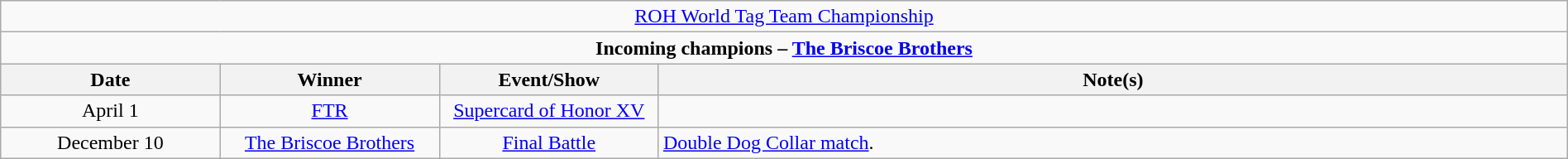<table class="wikitable" style="text-align:center; width:100%;">
<tr>
<td colspan="4" style="text-align: center;"><a href='#'>ROH World Tag Team Championship</a></td>
</tr>
<tr>
<td colspan="4" style="text-align: center;"><strong>Incoming champions – <a href='#'>The Briscoe Brothers</a> </strong></td>
</tr>
<tr>
<th width=14%>Date</th>
<th width=14%>Winner</th>
<th width=14%>Event/Show</th>
<th width=58%>Note(s)</th>
</tr>
<tr>
<td>April 1</td>
<td><a href='#'>FTR</a><br></td>
<td><a href='#'>Supercard of Honor XV</a></td>
<td></td>
</tr>
<tr>
<td>December 10</td>
<td><a href='#'>The Briscoe Brothers</a><br></td>
<td><a href='#'>Final Battle</a></td>
<td align=left><a href='#'>Double Dog Collar match</a>.</td>
</tr>
</table>
